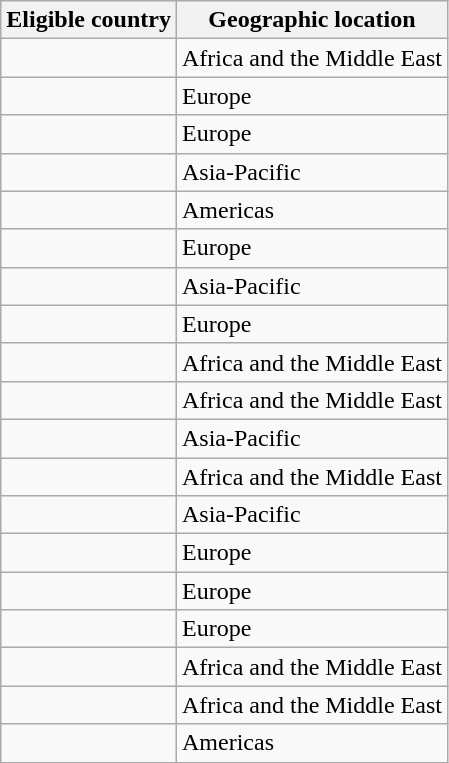<table class="wikitable sortable">
<tr>
<th>Eligible country</th>
<th>Geographic location</th>
</tr>
<tr>
<td></td>
<td>Africa and the Middle East</td>
</tr>
<tr>
<td></td>
<td>Europe</td>
</tr>
<tr>
<td></td>
<td>Europe</td>
</tr>
<tr>
<td></td>
<td>Asia-Pacific</td>
</tr>
<tr>
<td></td>
<td>Americas</td>
</tr>
<tr>
<td></td>
<td>Europe</td>
</tr>
<tr>
<td></td>
<td>Asia-Pacific</td>
</tr>
<tr>
<td></td>
<td>Europe</td>
</tr>
<tr>
<td></td>
<td>Africa and the Middle East</td>
</tr>
<tr>
<td></td>
<td>Africa and the Middle East</td>
</tr>
<tr>
<td></td>
<td>Asia-Pacific</td>
</tr>
<tr>
<td></td>
<td>Africa and the Middle East</td>
</tr>
<tr>
<td></td>
<td>Asia-Pacific</td>
</tr>
<tr>
<td></td>
<td>Europe</td>
</tr>
<tr>
<td></td>
<td>Europe</td>
</tr>
<tr>
<td></td>
<td>Europe</td>
</tr>
<tr>
<td></td>
<td>Africa and the Middle East</td>
</tr>
<tr>
<td></td>
<td>Africa and the Middle East</td>
</tr>
<tr>
<td></td>
<td>Americas</td>
</tr>
</table>
